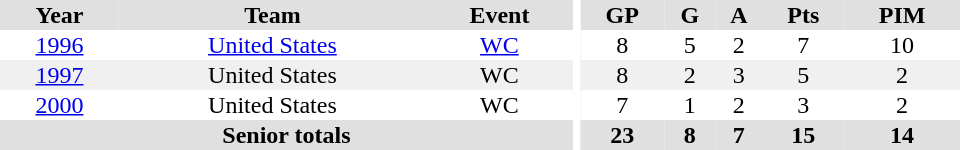<table border="0" cellpadding="1" cellspacing="0" ID="Table3" style="text-align:center; width:40em">
<tr ALIGN="center" bgcolor="#e0e0e0">
<th>Year</th>
<th>Team</th>
<th>Event</th>
<th rowspan="99" bgcolor="#ffffff"></th>
<th>GP</th>
<th>G</th>
<th>A</th>
<th>Pts</th>
<th>PIM</th>
</tr>
<tr>
<td><a href='#'>1996</a></td>
<td><a href='#'>United States</a></td>
<td><a href='#'>WC</a></td>
<td>8</td>
<td>5</td>
<td>2</td>
<td>7</td>
<td>10</td>
</tr>
<tr bgcolor="#f0f0f0">
<td><a href='#'>1997</a></td>
<td>United States</td>
<td>WC</td>
<td>8</td>
<td>2</td>
<td>3</td>
<td>5</td>
<td>2</td>
</tr>
<tr>
<td><a href='#'>2000</a></td>
<td>United States</td>
<td>WC</td>
<td>7</td>
<td>1</td>
<td>2</td>
<td>3</td>
<td>2</td>
</tr>
<tr bgcolor="#e0e0e0">
<th colspan="3">Senior totals</th>
<th>23</th>
<th>8</th>
<th>7</th>
<th>15</th>
<th>14</th>
</tr>
</table>
